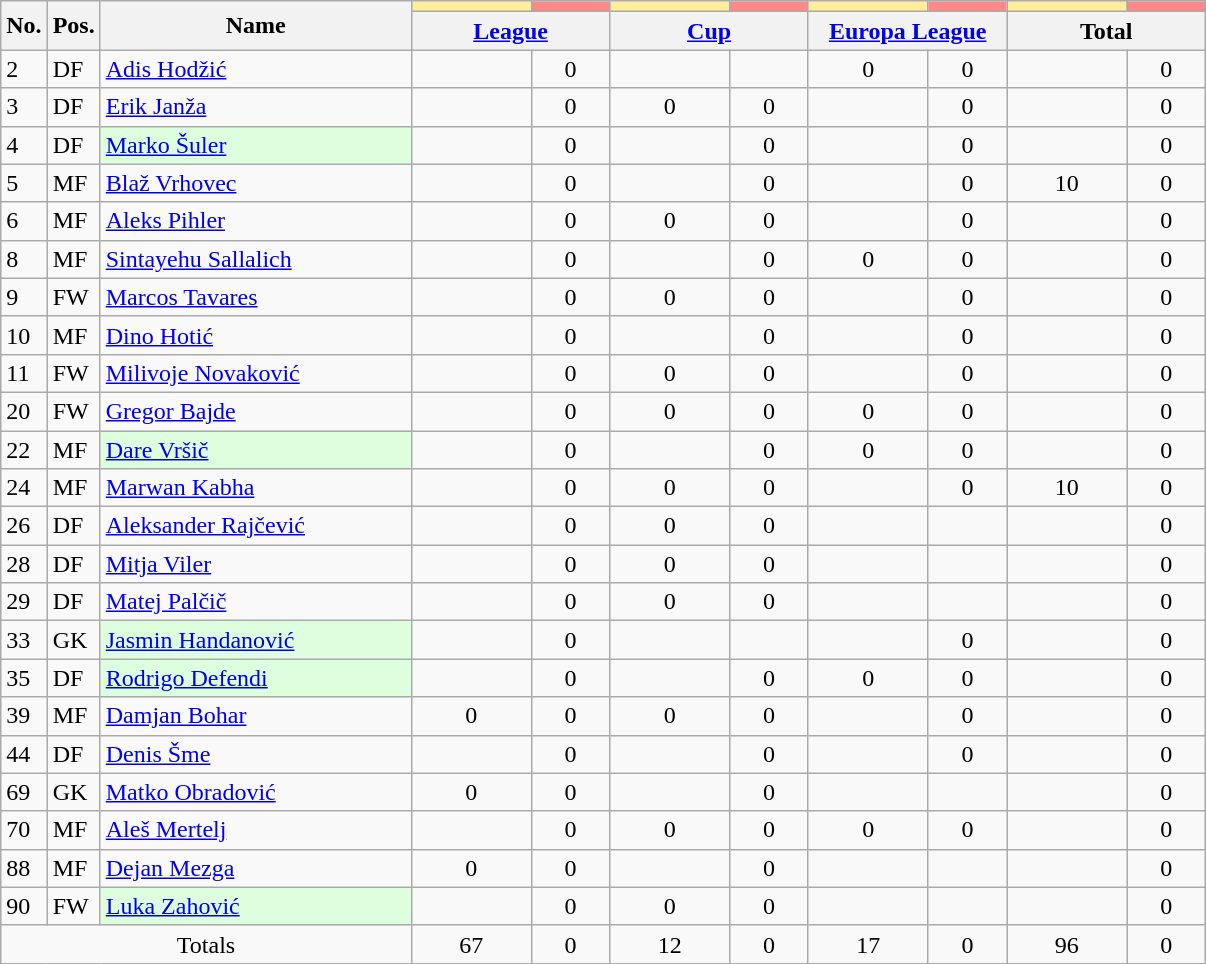<table class="wikitable sortable" style="text-align:center">
<tr>
<th rowspan="2" valign="center" class="unsortable">No.</th>
<th rowspan="2" valign="center" class="unsortable">Pos.</th>
<th rowspan="2" valign="center" class="unsortable" width="200">Name</th>
<th style="background:#FFEE99"></th>
<th style="background:#FF8888"></th>
<th style="background:#FFEE99"></th>
<th style="background:#FF8888"></th>
<th style="background:#FFEE99"></th>
<th style="background:#FF8888"></th>
<th style="background:#FFEE99"></th>
<th style="background:#FF8888"></th>
</tr>
<tr class="unsortable">
<th colspan="2" width="125"><a href='#'>League</a></th>
<th colspan="2" width="125"><a href='#'>Cup</a></th>
<th colspan="2" width="125"><a href='#'>Europa League</a></th>
<th colspan="2" width="125">Total</th>
</tr>
<tr>
<td align="left">2</td>
<td align="left">DF</td>
<td align="left"> <a href='#'>Adis Hodžić</a></td>
<td></td>
<td>0</td>
<td></td>
<td></td>
<td>0</td>
<td>0</td>
<td></td>
<td>0</td>
</tr>
<tr>
<td align="left">3</td>
<td align="left">DF</td>
<td align="left"> <a href='#'>Erik Janža</a></td>
<td></td>
<td>0</td>
<td>0</td>
<td>0</td>
<td></td>
<td>0</td>
<td></td>
<td>0</td>
</tr>
<tr>
<td align="left">4</td>
<td align="left">DF</td>
<td align="left" bgcolor="#DDFFDD"> <a href='#'>Marko Šuler</a> </td>
<td></td>
<td>0</td>
<td></td>
<td>0</td>
<td></td>
<td>0</td>
<td></td>
<td>0</td>
</tr>
<tr>
<td align="left">5</td>
<td align="left">MF</td>
<td align="left"> <a href='#'>Blaž Vrhovec</a></td>
<td></td>
<td>0</td>
<td></td>
<td>0</td>
<td></td>
<td>0</td>
<td>10</td>
<td>0</td>
</tr>
<tr>
<td align="left">6</td>
<td align="left">MF</td>
<td align="left"> <a href='#'>Aleks Pihler</a></td>
<td></td>
<td>0</td>
<td>0</td>
<td>0</td>
<td></td>
<td>0</td>
<td></td>
<td>0</td>
</tr>
<tr>
<td align="left">8</td>
<td align="left">MF</td>
<td align="left"> <a href='#'>Sintayehu Sallalich</a></td>
<td></td>
<td>0</td>
<td></td>
<td>0</td>
<td>0</td>
<td>0</td>
<td></td>
<td>0</td>
</tr>
<tr>
<td align="left">9</td>
<td align="left">FW</td>
<td align="left"> <a href='#'>Marcos Tavares</a></td>
<td></td>
<td>0</td>
<td>0</td>
<td>0</td>
<td></td>
<td>0</td>
<td></td>
<td>0</td>
</tr>
<tr>
<td align="left">10</td>
<td align="left">MF</td>
<td align="left"> <a href='#'>Dino Hotić</a></td>
<td></td>
<td>0</td>
<td></td>
<td>0</td>
<td></td>
<td>0</td>
<td></td>
<td>0</td>
</tr>
<tr>
<td align="left">11</td>
<td align="left">FW</td>
<td align="left"> <a href='#'>Milivoje Novaković</a></td>
<td></td>
<td>0</td>
<td>0</td>
<td>0</td>
<td></td>
<td>0</td>
<td></td>
<td>0</td>
</tr>
<tr>
<td align="left">20</td>
<td align="left">FW</td>
<td align="left"> <a href='#'>Gregor Bajde</a></td>
<td></td>
<td>0</td>
<td>0</td>
<td>0</td>
<td>0</td>
<td>0</td>
<td></td>
<td>0</td>
</tr>
<tr>
<td align="left">22</td>
<td align="left">MF</td>
<td align="left" bgcolor="#DDFFDD"> <a href='#'>Dare Vršič</a> </td>
<td></td>
<td>0</td>
<td></td>
<td>0</td>
<td>0</td>
<td>0</td>
<td></td>
<td>0</td>
</tr>
<tr>
<td align="left">24</td>
<td align="left">MF</td>
<td align="left"> <a href='#'>Marwan Kabha</a></td>
<td></td>
<td>0</td>
<td>0</td>
<td>0</td>
<td></td>
<td>0</td>
<td>10</td>
<td>0</td>
</tr>
<tr>
<td align="left">26</td>
<td align="left">DF</td>
<td align="left"> <a href='#'>Aleksander Rajčević</a></td>
<td></td>
<td>0</td>
<td>0</td>
<td>0</td>
<td></td>
<td></td>
<td></td>
<td>0</td>
</tr>
<tr>
<td align="left">28</td>
<td align="left">DF</td>
<td align="left"> <a href='#'>Mitja Viler</a></td>
<td></td>
<td>0</td>
<td>0</td>
<td>0</td>
<td></td>
<td></td>
<td></td>
<td>0</td>
</tr>
<tr>
<td align="left">29</td>
<td align="left">DF</td>
<td align="left"> <a href='#'>Matej Palčič</a></td>
<td></td>
<td>0</td>
<td>0</td>
<td>0</td>
<td></td>
<td></td>
<td></td>
<td>0</td>
</tr>
<tr>
<td align="left">33</td>
<td align="left">GK</td>
<td align="left" bgcolor="#DDFFDD"> <a href='#'>Jasmin Handanović</a> </td>
<td></td>
<td>0</td>
<td></td>
<td></td>
<td></td>
<td>0</td>
<td></td>
<td>0</td>
</tr>
<tr>
<td align="left">35</td>
<td align="left">DF</td>
<td align="left" bgcolor="#DDFFDD"> <a href='#'>Rodrigo Defendi</a> </td>
<td></td>
<td>0</td>
<td></td>
<td>0</td>
<td>0</td>
<td>0</td>
<td></td>
<td>0</td>
</tr>
<tr>
<td align="left">39</td>
<td align="left">MF</td>
<td align="left"> <a href='#'>Damjan Bohar</a></td>
<td>0</td>
<td>0</td>
<td>0</td>
<td>0</td>
<td></td>
<td>0</td>
<td></td>
<td>0</td>
</tr>
<tr>
<td align="left">44</td>
<td align="left">DF</td>
<td align="left"> <a href='#'>Denis Šme</a></td>
<td></td>
<td>0</td>
<td></td>
<td>0</td>
<td></td>
<td>0</td>
<td></td>
<td>0</td>
</tr>
<tr>
<td align="left">69</td>
<td align="left">GK</td>
<td align="left"> <a href='#'>Matko Obradović</a></td>
<td>0</td>
<td>0</td>
<td></td>
<td>0</td>
<td></td>
<td></td>
<td></td>
<td>0</td>
</tr>
<tr>
<td align="left">70</td>
<td align="left">MF</td>
<td align="left"> <a href='#'>Aleš Mertelj</a></td>
<td></td>
<td>0</td>
<td>0</td>
<td>0</td>
<td>0</td>
<td>0</td>
<td></td>
<td>0</td>
</tr>
<tr>
<td align="left">88</td>
<td align="left">MF</td>
<td align="left"> <a href='#'>Dejan Mezga</a></td>
<td>0</td>
<td>0</td>
<td></td>
<td>0</td>
<td></td>
<td></td>
<td></td>
<td>0</td>
</tr>
<tr>
<td align="left">90</td>
<td align="left">FW</td>
<td align="left" bgcolor="#DDFFDD"> <a href='#'>Luka Zahović</a> </td>
<td></td>
<td>0</td>
<td>0</td>
<td>0</td>
<td></td>
<td></td>
<td></td>
<td>0</td>
</tr>
<tr>
<td colspan=3>Totals</td>
<td>67</td>
<td>0</td>
<td>12</td>
<td>0</td>
<td>17</td>
<td>0</td>
<td>96</td>
<td>0</td>
</tr>
</table>
